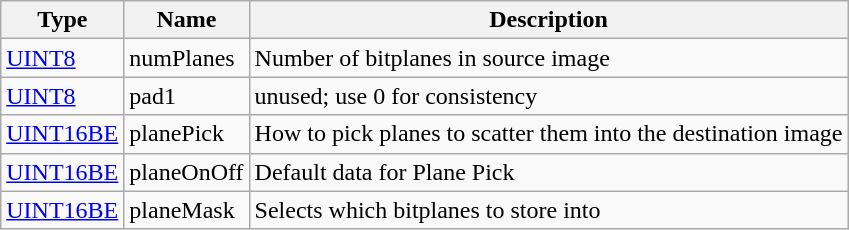<table class="wikitable">
<tr>
<th>Type</th>
<th>Name</th>
<th>Description</th>
</tr>
<tr>
<td><a href='#'>UINT8</a></td>
<td>numPlanes</td>
<td>Number of bitplanes in source image</td>
</tr>
<tr>
<td><a href='#'>UINT8</a></td>
<td>pad1</td>
<td>unused; use 0 for consistency</td>
</tr>
<tr>
<td><a href='#'>UINT16BE</a></td>
<td>planePick</td>
<td>How to pick planes to scatter them into the destination image</td>
</tr>
<tr>
<td><a href='#'>UINT16BE</a></td>
<td>planeOnOff</td>
<td>Default data for Plane Pick</td>
</tr>
<tr>
<td><a href='#'>UINT16BE</a></td>
<td>planeMask</td>
<td>Selects which bitplanes to store into</td>
</tr>
</table>
